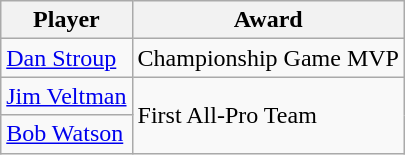<table class="wikitable">
<tr>
<th>Player</th>
<th>Award</th>
</tr>
<tr>
<td><a href='#'>Dan Stroup</a></td>
<td>Championship Game MVP</td>
</tr>
<tr>
<td><a href='#'>Jim Veltman</a></td>
<td rowspan=2>First All-Pro Team</td>
</tr>
<tr>
<td><a href='#'>Bob Watson</a></td>
</tr>
</table>
